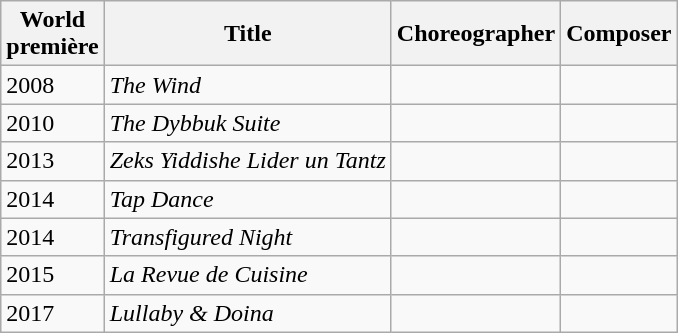<table class="wikitable sortable">
<tr>
<th>World<br>première</th>
<th>Title</th>
<th>Choreographer</th>
<th>Composer</th>
</tr>
<tr>
<td>2008</td>
<td data-sort-value="Wind"><em>The Wind</em></td>
<td></td>
<td></td>
</tr>
<tr>
<td>2010</td>
<td data-sort-value="Dybbuk"><em>The Dybbuk Suite</em></td>
<td></td>
<td></td>
</tr>
<tr>
<td>2013</td>
<td><em>Zeks Yiddishe Lider un Tantz</em></td>
<td></td>
<td></td>
</tr>
<tr>
<td>2014</td>
<td><em>Tap Dance</em></td>
<td></td>
<td></td>
</tr>
<tr>
<td>2014</td>
<td><em>Transfigured Night</em></td>
<td></td>
<td></td>
</tr>
<tr>
<td>2015</td>
<td data-sort-value="Revue"><em>La Revue de Cuisine</em></td>
<td></td>
<td></td>
</tr>
<tr>
<td>2017</td>
<td><em>Lullaby & Doina</em></td>
<td></td>
<td></td>
</tr>
</table>
